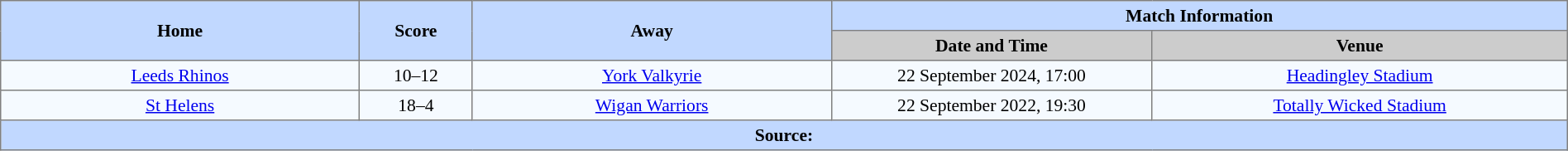<table border="1" style="border-collapse:collapse; font-size:90%; text-align:center;" cellpadding="3" cellspacing="0" width="100%">
<tr style="background:#C1D8ff;">
<th rowspan="2" scope="col" width="19%">Home</th>
<th rowspan="2" scope="col" width="6%">Score</th>
<th rowspan="2" scope="col" width="19%">Away</th>
<th colspan=4>Match Information</th>
</tr>
<tr style="background:#CCCCCC;">
<th scope="col" width="17%">Date and Time</th>
<th scope="col" width="22%">Venue</th>
</tr>
<tr style="background:#F5FAFF;">
<td> <a href='#'>Leeds Rhinos</a></td>
<td>10–12</td>
<td> <a href='#'>York Valkyrie</a></td>
<td>22 September 2024, 17:00</td>
<td><a href='#'>Headingley Stadium</a></td>
</tr>
<tr style="background:#F5FAFF;">
<td> <a href='#'>St Helens</a></td>
<td>18–4</td>
<td> <a href='#'>Wigan Warriors</a></td>
<td>22 September 2022, 19:30</td>
<td><a href='#'>Totally Wicked Stadium</a></td>
</tr>
<tr style="background:#c1d8ff;">
<th colspan="7">Source:</th>
</tr>
</table>
